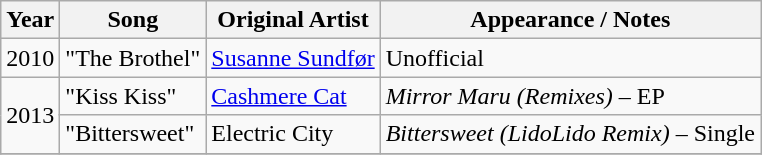<table class="wikitable">
<tr>
<th>Year</th>
<th>Song</th>
<th>Original Artist</th>
<th>Appearance / Notes</th>
</tr>
<tr>
<td rowspan="1">2010</td>
<td>"The Brothel"</td>
<td><a href='#'>Susanne Sundfør</a></td>
<td>Unofficial</td>
</tr>
<tr>
<td rowspan="2">2013</td>
<td>"Kiss Kiss"</td>
<td><a href='#'>Cashmere Cat</a></td>
<td><em>Mirror Maru (Remixes)</em> – EP</td>
</tr>
<tr>
<td>"Bittersweet"</td>
<td>Electric City</td>
<td><em>Bittersweet (LidoLido Remix)</em> – Single</td>
</tr>
<tr>
</tr>
</table>
